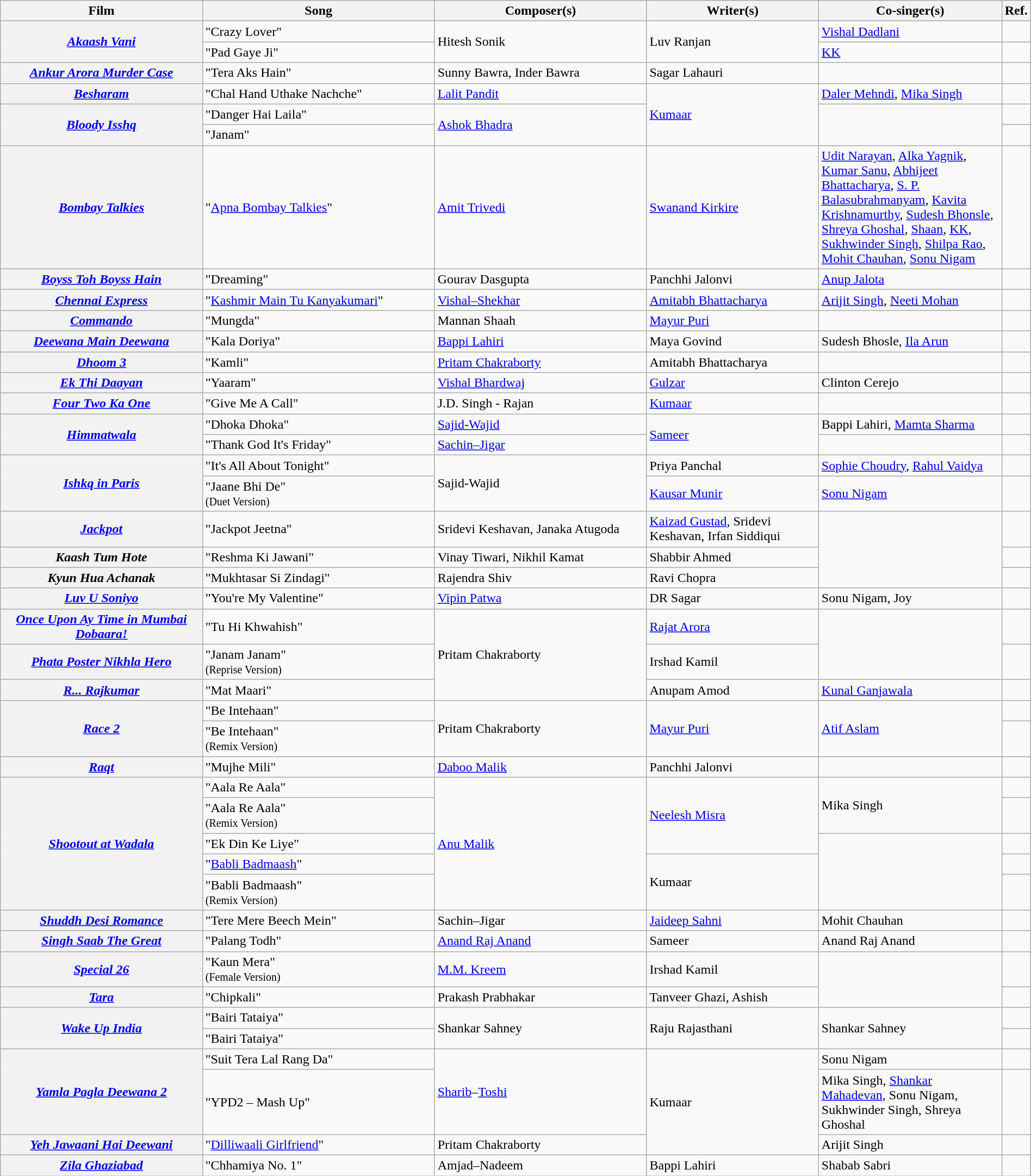<table class="wikitable plainrowheaders" width="100%" textcolor:#000;">
<tr>
<th scope="col" width=20%><strong>Film</strong></th>
<th scope="col" width=23%><strong>Song</strong></th>
<th scope="col" width=21%><strong>Composer(s)</strong></th>
<th scope="col" width=17%><strong>Writer(s)</strong></th>
<th scope="col" width=18%><strong>Co-singer(s)</strong></th>
<th scope="col" width=1%><strong>Ref.</strong></th>
</tr>
<tr>
<th scope="row" rowspan="2"><em><a href='#'>Akaash Vani</a></em></th>
<td>"Crazy Lover"</td>
<td rowspan="2">Hitesh Sonik</td>
<td rowspan="2">Luv Ranjan</td>
<td><a href='#'>Vishal Dadlani</a></td>
<td></td>
</tr>
<tr>
<td>"Pad Gaye Ji"</td>
<td><a href='#'>KK</a></td>
<td></td>
</tr>
<tr>
<th scope="row"><em><a href='#'>Ankur Arora Murder Case</a></em></th>
<td>"Tera Aks Hain"</td>
<td>Sunny Bawra, Inder Bawra</td>
<td>Sagar Lahauri</td>
<td></td>
<td></td>
</tr>
<tr>
<th scope="row"><em><a href='#'>Besharam</a></em></th>
<td>"Chal Hand Uthake Nachche"</td>
<td><a href='#'>Lalit Pandit</a></td>
<td rowspan="3"><a href='#'>Kumaar</a></td>
<td><a href='#'>Daler Mehndi</a>, <a href='#'>Mika Singh</a></td>
<td></td>
</tr>
<tr>
<th scope="row" rowspan="2"><em><a href='#'>Bloody Isshq</a></em></th>
<td>"Danger Hai Laila"</td>
<td rowspan="2"><a href='#'>Ashok Bhadra</a></td>
<td rowspan="2"></td>
<td></td>
</tr>
<tr>
<td>"Janam"</td>
<td></td>
</tr>
<tr>
<th scope="row"><em><a href='#'>Bombay Talkies</a></em></th>
<td>"<a href='#'>Apna Bombay Talkies</a>"</td>
<td><a href='#'>Amit Trivedi</a></td>
<td><a href='#'>Swanand Kirkire</a></td>
<td><a href='#'>Udit Narayan</a>, <a href='#'>Alka Yagnik</a>, <a href='#'>Kumar Sanu</a>, <a href='#'>Abhijeet Bhattacharya</a>, <a href='#'>S. P. Balasubrahmanyam</a>, <a href='#'>Kavita Krishnamurthy</a>, <a href='#'>Sudesh Bhonsle</a>, <a href='#'>Shreya Ghoshal</a>, <a href='#'>Shaan</a>, <a href='#'>KK</a>, <a href='#'>Sukhwinder Singh</a>, <a href='#'>Shilpa Rao</a>, <a href='#'>Mohit Chauhan</a>, <a href='#'>Sonu Nigam</a></td>
<td></td>
</tr>
<tr>
<th scope="row"><em><a href='#'>Boyss Toh Boyss Hain</a></em></th>
<td>"Dreaming"</td>
<td>Gourav Dasgupta</td>
<td>Panchhi Jalonvi</td>
<td><a href='#'>Anup Jalota</a></td>
<td></td>
</tr>
<tr>
<th scope="row"><em><a href='#'>Chennai Express</a></em></th>
<td>"<a href='#'>Kashmir Main Tu Kanyakumari</a>"</td>
<td><a href='#'>Vishal–Shekhar</a></td>
<td><a href='#'>Amitabh Bhattacharya</a></td>
<td><a href='#'>Arijit Singh</a>, <a href='#'>Neeti Mohan</a></td>
<td></td>
</tr>
<tr>
<th scope="row"><em><a href='#'>Commando</a></em></th>
<td>"Mungda"</td>
<td>Mannan Shaah</td>
<td><a href='#'>Mayur Puri</a></td>
<td></td>
<td></td>
</tr>
<tr>
<th scope="row"><em><a href='#'>Deewana Main Deewana</a></em></th>
<td>"Kala Doriya"</td>
<td><a href='#'>Bappi Lahiri</a></td>
<td>Maya Govind</td>
<td>Sudesh Bhosle, <a href='#'>Ila Arun</a></td>
<td></td>
</tr>
<tr>
<th scope="row"><em><a href='#'>Dhoom 3</a></em></th>
<td>"Kamli"</td>
<td><a href='#'>Pritam Chakraborty</a></td>
<td>Amitabh Bhattacharya</td>
<td></td>
<td></td>
</tr>
<tr>
<th scope="row"><em><a href='#'>Ek Thi Daayan</a></em></th>
<td>"Yaaram"</td>
<td><a href='#'>Vishal Bhardwaj</a></td>
<td><a href='#'>Gulzar</a></td>
<td>Clinton Cerejo</td>
<td></td>
</tr>
<tr>
<th scope="row"><em><a href='#'>Four Two Ka One</a></em></th>
<td>"Give Me A Call"</td>
<td>J.D. Singh - Rajan</td>
<td><a href='#'>Kumaar</a></td>
<td></td>
<td></td>
</tr>
<tr>
<th scope="row" rowspan="2"><em><a href='#'>Himmatwala</a></em></th>
<td>"Dhoka Dhoka"</td>
<td><a href='#'>Sajid-Wajid</a></td>
<td rowspan="2"><a href='#'>Sameer</a></td>
<td>Bappi Lahiri, <a href='#'>Mamta Sharma</a></td>
<td></td>
</tr>
<tr>
<td>"Thank God It's Friday"</td>
<td><a href='#'>Sachin–Jigar</a></td>
<td></td>
<td></td>
</tr>
<tr>
<th scope="row" rowspan="2"><em><a href='#'>Ishkq in Paris</a></em></th>
<td>"It's All About Tonight"</td>
<td rowspan="2">Sajid-Wajid</td>
<td>Priya Panchal</td>
<td><a href='#'>Sophie Choudry</a>, <a href='#'>Rahul Vaidya</a></td>
<td></td>
</tr>
<tr>
<td>"Jaane Bhi De"<br><small>(Duet Version)</small></td>
<td><a href='#'>Kausar Munir</a></td>
<td><a href='#'>Sonu Nigam</a></td>
<td></td>
</tr>
<tr>
<th scope="row"><em><a href='#'>Jackpot</a></em></th>
<td>"Jackpot Jeetna"</td>
<td>Sridevi Keshavan, Janaka Atugoda</td>
<td><a href='#'>Kaizad Gustad</a>, Sridevi Keshavan, Irfan Siddiqui</td>
<td rowspan="3"></td>
<td></td>
</tr>
<tr>
<th scope="row"><em>Kaash Tum Hote</em></th>
<td>"Reshma Ki Jawani"</td>
<td>Vinay Tiwari, Nikhil Kamat</td>
<td>Shabbir Ahmed</td>
<td></td>
</tr>
<tr>
<th scope="row"><em>Kyun Hua Achanak</em></th>
<td>"Mukhtasar Si Zindagi"</td>
<td>Rajendra Shiv</td>
<td>Ravi Chopra</td>
<td></td>
</tr>
<tr>
<th scope="row"><em><a href='#'>Luv U Soniyo</a></em></th>
<td>"You're My Valentine"</td>
<td><a href='#'>Vipin Patwa</a></td>
<td>DR Sagar</td>
<td>Sonu Nigam, Joy</td>
<td></td>
</tr>
<tr>
<th scope="row"><em><a href='#'>Once Upon Ay Time in Mumbai Dobaara!</a></em></th>
<td>"Tu Hi Khwahish"</td>
<td rowspan="3">Pritam Chakraborty</td>
<td><a href='#'>Rajat Arora</a></td>
<td rowspan="2"></td>
<td></td>
</tr>
<tr>
<th scope="row"><em><a href='#'>Phata Poster Nikhla Hero</a></em></th>
<td>"Janam Janam"<br><small>(Reprise Version)</small></td>
<td>Irshad Kamil</td>
<td></td>
</tr>
<tr>
<th scope="row"><em><a href='#'>R... Rajkumar</a></em></th>
<td>"Mat Maari"</td>
<td>Anupam Amod</td>
<td><a href='#'>Kunal Ganjawala</a></td>
<td></td>
</tr>
<tr>
<th scope="row" rowspan="2"><em><a href='#'>Race 2</a></em></th>
<td>"Be Intehaan"</td>
<td rowspan="2">Pritam Chakraborty</td>
<td rowspan="2"><a href='#'>Mayur Puri</a></td>
<td rowspan="2"><a href='#'>Atif Aslam</a></td>
<td></td>
</tr>
<tr>
<td>"Be Intehaan"<br><small>(Remix Version)</small></td>
<td></td>
</tr>
<tr>
<th scope="row"><em><a href='#'>Raqt</a></em></th>
<td>"Mujhe Mili"</td>
<td><a href='#'>Daboo Malik</a></td>
<td>Panchhi Jalonvi</td>
<td></td>
<td></td>
</tr>
<tr>
<th scope="row" rowspan="5"><em><a href='#'>Shootout at Wadala</a></em></th>
<td>"Aala Re Aala"</td>
<td rowspan="5"><a href='#'>Anu Malik</a></td>
<td rowspan="3"><a href='#'>Neelesh Misra</a></td>
<td rowspan="2">Mika Singh</td>
<td></td>
</tr>
<tr>
<td>"Aala Re Aala"<br><small>(Remix Version)</small></td>
<td></td>
</tr>
<tr>
<td>"Ek Din Ke Liye"</td>
<td rowspan="3"></td>
<td></td>
</tr>
<tr>
<td>"<a href='#'>Babli Badmaash</a>"</td>
<td rowspan="2">Kumaar</td>
<td></td>
</tr>
<tr>
<td>"Babli Badmaash"<br><small>(Remix Version)</small></td>
<td></td>
</tr>
<tr>
<th scope="row"><em><a href='#'>Shuddh Desi Romance</a></em></th>
<td>"Tere Mere Beech Mein"</td>
<td>Sachin–Jigar</td>
<td><a href='#'>Jaideep Sahni</a></td>
<td>Mohit Chauhan</td>
<td></td>
</tr>
<tr>
<th scope="row"><em><a href='#'>Singh Saab The Great</a></em></th>
<td>"Palang Todh"</td>
<td><a href='#'>Anand Raj Anand</a></td>
<td>Sameer</td>
<td>Anand Raj Anand</td>
<td></td>
</tr>
<tr>
<th scope="row"><em><a href='#'>Special 26</a></em></th>
<td>"Kaun Mera"<br><small>(Female Version)</small></td>
<td><a href='#'>M.M. Kreem</a></td>
<td>Irshad Kamil</td>
<td rowspan="2"></td>
<td></td>
</tr>
<tr>
<th scope="row"><em><a href='#'>Tara</a></em></th>
<td>"Chipkali"</td>
<td>Prakash Prabhakar</td>
<td>Tanveer Ghazi, Ashish</td>
<td></td>
</tr>
<tr>
<th scope="row" rowspan="2"><em><a href='#'>Wake Up India</a></em></th>
<td>"Bairi Tataiya"</td>
<td rowspan="2">Shankar Sahney</td>
<td rowspan="2">Raju Rajasthani</td>
<td rowspan="2">Shankar Sahney</td>
<td></td>
</tr>
<tr>
<td>"Bairi Tataiya"</td>
<td></td>
</tr>
<tr>
<th scope="row" rowspan="2"><em><a href='#'>Yamla Pagla Deewana 2</a></em></th>
<td>"Suit Tera Lal Rang Da"</td>
<td rowspan="2"><a href='#'>Sharib</a>–<a href='#'>Toshi</a></td>
<td rowspan="3">Kumaar</td>
<td>Sonu Nigam</td>
<td></td>
</tr>
<tr>
<td>"YPD2 – Mash Up"</td>
<td>Mika Singh, <a href='#'>Shankar Mahadevan</a>, Sonu Nigam, Sukhwinder Singh, Shreya Ghoshal</td>
<td></td>
</tr>
<tr>
<th scope="row"><em><a href='#'>Yeh Jawaani Hai Deewani</a></em></th>
<td>"<a href='#'>Dilliwaali Girlfriend</a>"</td>
<td>Pritam Chakraborty</td>
<td>Arijit Singh</td>
<td></td>
</tr>
<tr>
<th scope="row"><em><a href='#'>Zila Ghaziabad</a></em></th>
<td>"Chhamiya No. 1"</td>
<td>Amjad–Nadeem</td>
<td>Bappi Lahiri</td>
<td>Shabab Sabri</td>
<td></td>
</tr>
</table>
